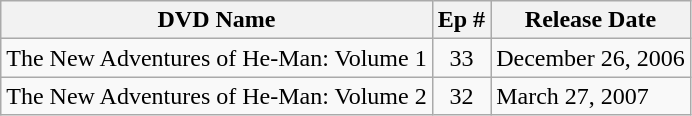<table class="wikitable">
<tr>
<th>DVD Name</th>
<th>Ep #</th>
<th>Release Date</th>
</tr>
<tr>
<td>The New Adventures of He-Man: Volume 1</td>
<td align="center">33</td>
<td>December 26, 2006</td>
</tr>
<tr>
<td>The New Adventures of He-Man: Volume 2</td>
<td align="center">32</td>
<td>March 27, 2007</td>
</tr>
</table>
